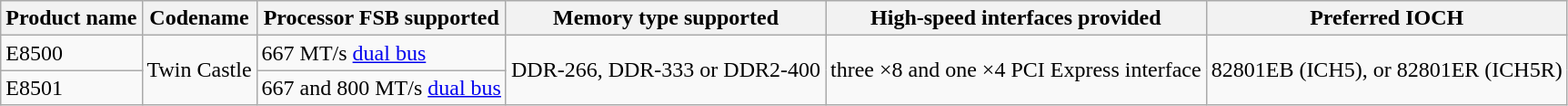<table class="wikitable">
<tr>
<th>Product name</th>
<th>Codename</th>
<th>Processor FSB supported</th>
<th>Memory type supported</th>
<th>High-speed interfaces provided</th>
<th>Preferred IOCH</th>
</tr>
<tr>
<td>E8500</td>
<td rowspan=2>Twin Castle</td>
<td>667 MT/s <a href='#'>dual bus</a></td>
<td rowspan=2>DDR-266, DDR-333 or DDR2-400</td>
<td rowspan=2>three ×8 and one ×4 PCI Express interface</td>
<td rowspan=2>82801EB (ICH5), or 82801ER (ICH5R)</td>
</tr>
<tr>
<td>E8501</td>
<td>667 and 800 MT/s <a href='#'>dual bus</a></td>
</tr>
</table>
